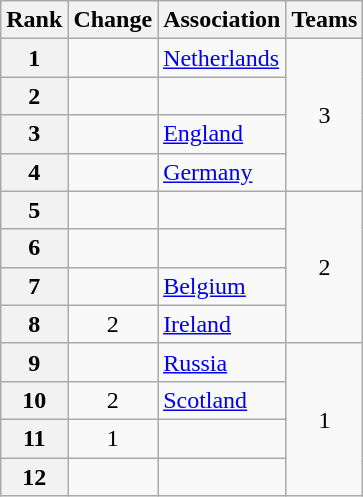<table class = "wikitable" style = "text-align:center">
<tr>
<th>Rank</th>
<th>Change</th>
<th>Association</th>
<th>Teams</th>
</tr>
<tr>
<th>1</th>
<td></td>
<td align=left> <a href='#'>Netherlands</a></td>
<td rowspan=4>3</td>
</tr>
<tr>
<th>2</th>
<td></td>
<td align=left></td>
</tr>
<tr>
<th>3</th>
<td></td>
<td align=left> <a href='#'>England</a></td>
</tr>
<tr>
<th>4</th>
<td></td>
<td align=left> <a href='#'>Germany</a></td>
</tr>
<tr>
<th>5</th>
<td></td>
<td align=left></td>
<td rowspan=4>2</td>
</tr>
<tr>
<th>6</th>
<td></td>
<td align=left></td>
</tr>
<tr>
<th>7</th>
<td></td>
<td align=left> <a href='#'>Belgium</a></td>
</tr>
<tr>
<th>8</th>
<td> 2</td>
<td align=left> <a href='#'>Ireland</a></td>
</tr>
<tr>
<th>9</th>
<td></td>
<td align=left> <a href='#'>Russia</a></td>
<td rowspan=4>1</td>
</tr>
<tr>
<th>10</th>
<td> 2</td>
<td align=left> <a href='#'>Scotland</a></td>
</tr>
<tr>
<th>11</th>
<td> 1</td>
<td align=left></td>
</tr>
<tr>
<th>12</th>
<td></td>
<td align=left></td>
</tr>
</table>
